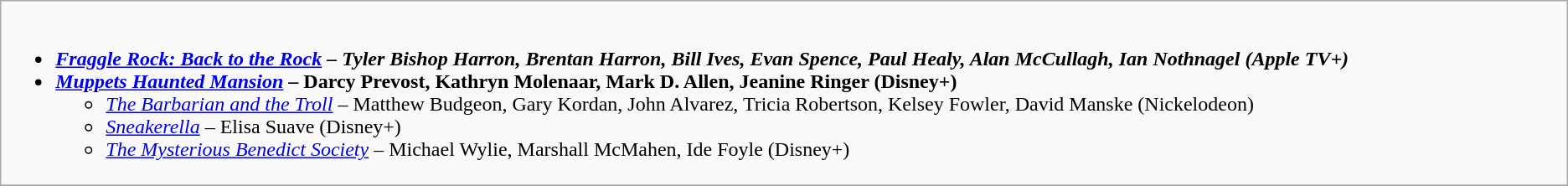<table class=wikitable>
<tr>
<td style="vertical-align:top;" width="50%"><br><ul><li><strong><em><a href='#'>Fraggle Rock: Back to the Rock</a><em> – Tyler Bishop Harron, Brentan Harron, Bill Ives, Evan Spence, Paul Healy, Alan McCullagh, Ian Nothnagel (Apple TV+)<strong></li><li></em></strong><a href='#'>Muppets Haunted Mansion</a></em> – Darcy Prevost, Kathryn Molenaar, Mark D. Allen, Jeanine Ringer (Disney+)</strong><ul><li><em><a href='#'>The Barbarian and the Troll</a></em> – Matthew Budgeon, Gary Kordan, John Alvarez, Tricia Robertson, Kelsey Fowler, David Manske (Nickelodeon)</li><li><em><a href='#'>Sneakerella</a></em> – Elisa Suave (Disney+)</li><li><em><a href='#'>The Mysterious Benedict Society</a></em> – Michael Wylie, Marshall McMahen, Ide Foyle (Disney+)</li></ul></li></ul></td>
</tr>
<tr>
</tr>
</table>
